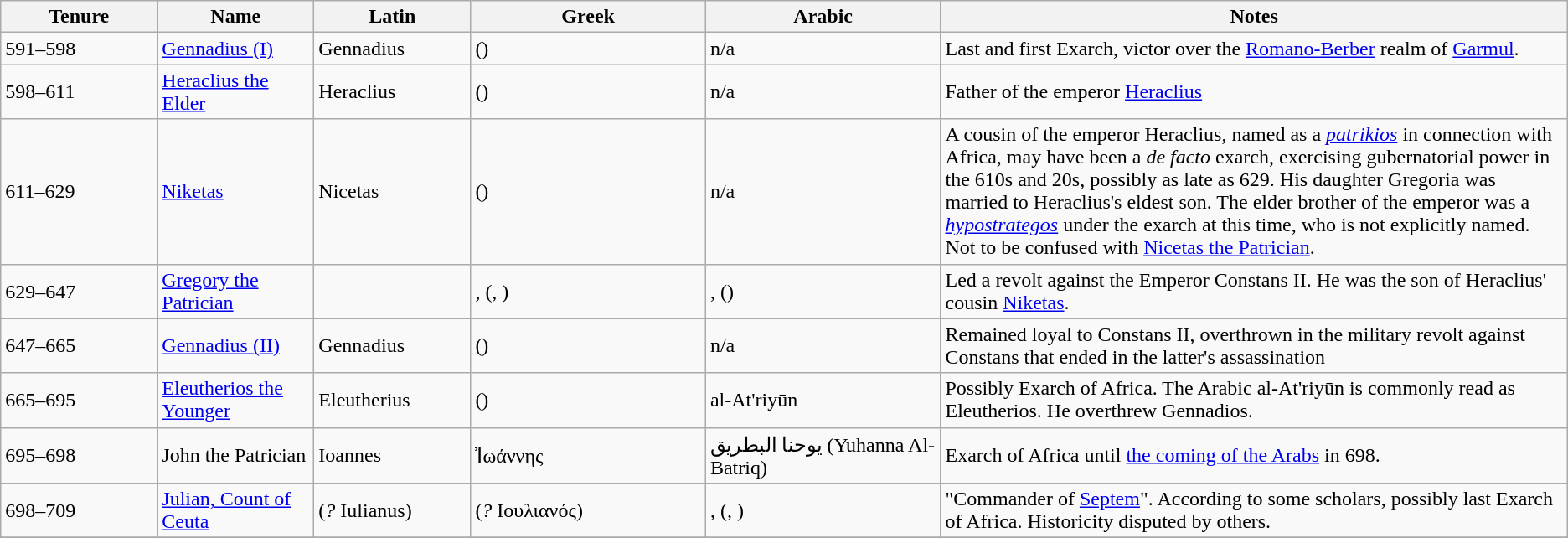<table class="wikitable">
<tr>
<th width="10%">Tenure</th>
<th width="10%">Name</th>
<th width="10%">Latin</th>
<th width="15%">Greek</th>
<th width="15%">Arabic</th>
<th width="40%">Notes</th>
</tr>
<tr>
<td>591–598</td>
<td><a href='#'>Gennadius (I)</a></td>
<td>Gennadius</td>
<td> ()</td>
<td>n/a</td>
<td>Last <em></em> and first Exarch, victor over the <a href='#'>Romano-Berber</a> realm of <a href='#'>Garmul</a>.</td>
</tr>
<tr>
<td>598–611</td>
<td><a href='#'>Heraclius the Elder</a></td>
<td>Heraclius</td>
<td> (<em></em>)</td>
<td>n/a</td>
<td>Father of the emperor <a href='#'>Heraclius</a></td>
</tr>
<tr>
<td>611–629</td>
<td><a href='#'>Niketas</a></td>
<td>Nicetas</td>
<td> (<em></em>)</td>
<td>n/a</td>
<td>A cousin of the emperor Heraclius, named as a <em><a href='#'>patrikios</a></em> in connection with Africa, may have been a <em>de facto</em> exarch, exercising gubernatorial power in the 610s and 20s, possibly as late as 629. His daughter Gregoria was married to Heraclius's eldest son. The elder brother of the emperor was a <em><a href='#'>hypostrategos</a></em> under the exarch at this time, who is not explicitly named. Not to be confused with <a href='#'>Nicetas the Patrician</a>.</td>
</tr>
<tr>
<td>629–647</td>
<td><a href='#'>Gregory the Patrician</a></td>
<td></td>
<td>,  (<em>, </em>)</td>
<td>, (<em></em>)</td>
<td>Led a revolt against the Emperor Constans II. He was the son of Heraclius' cousin <a href='#'>Niketas</a>.</td>
</tr>
<tr>
<td>647–665</td>
<td><a href='#'>Gennadius (II)</a></td>
<td>Gennadius</td>
<td> (<em></em>)</td>
<td>n/a</td>
<td>Remained loyal to Constans II, overthrown in the military revolt against Constans that ended in the latter's assassination</td>
</tr>
<tr>
<td>665–695</td>
<td><a href='#'>Eleutherios the Younger</a></td>
<td>Eleutherius</td>
<td> (<em></em>)</td>
<td>al-At'riyūn</td>
<td>Possibly Exarch of Africa. The Arabic al-At'riyūn is commonly read as Eleutherios. He overthrew Gennadios.</td>
</tr>
<tr>
<td>695–698</td>
<td>John the Patrician</td>
<td>Ioannes</td>
<td>Ἰωάννης</td>
<td>يوحنا البطريق (Yuhanna Al-Batriq)</td>
<td>Exarch of Africa until <a href='#'>the coming of the Arabs</a> in 698.</td>
</tr>
<tr>
<td>698–709</td>
<td><a href='#'>Julian, Count of Ceuta</a></td>
<td>(<em>?</em> Iulianus)</td>
<td>(<em>?</em> Iουλιανός)</td>
<td>,  (<em>, </em>)</td>
<td>"Commander of <a href='#'>Septem</a>". According to some scholars, possibly last Exarch of Africa. Historicity disputed by others.</td>
</tr>
<tr>
</tr>
</table>
